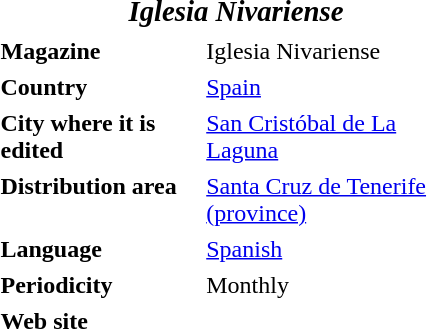<table class="toccolours" cellpadding="3" cellspacing="0" style="float: right; margin: 0 0 1em 1em; width: 20em; clear: right" width=43%>
<tr>
<td colspan="2" style="font-size: larger; text-align: center;"><strong><em>Iglesia Nivariense</em></strong></td>
</tr>
<tr style="vertical-align: top;">
<td><strong>Magazine</strong></td>
<td>Iglesia Nivariense</td>
</tr>
<tr style="vertical-align: top;">
<td><strong>Country</strong></td>
<td><a href='#'>Spain</a></td>
</tr>
<tr style="vertical-align: top;">
<td><strong> City where it is edited </strong></td>
<td><a href='#'>San Cristóbal de La Laguna</a></td>
</tr>
<tr style="vertical-align: top;">
<td><strong> Distribution area </strong></td>
<td><a href='#'>Santa Cruz de Tenerife (province)</a></td>
</tr>
<tr style="vertical-align: top;">
<td><strong>Language</strong></td>
<td><a href='#'>Spanish</a></td>
</tr>
<tr style="vertical-align: top;">
<td><strong>Periodicity</strong></td>
<td>Monthly</td>
</tr>
<tr style="vertical-align: top;">
<td><strong> Web site </strong></td>
<td></td>
</tr>
</table>
